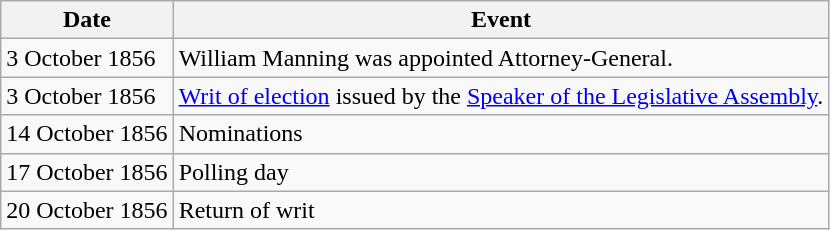<table class="wikitable">
<tr>
<th>Date</th>
<th>Event</th>
</tr>
<tr>
<td>3 October 1856</td>
<td>William Manning was appointed Attorney-General.</td>
</tr>
<tr>
<td>3 October 1856</td>
<td><a href='#'>Writ of election</a> issued by the <a href='#'>Speaker of the Legislative Assembly</a>.</td>
</tr>
<tr>
<td>14 October 1856</td>
<td>Nominations</td>
</tr>
<tr>
<td>17 October 1856</td>
<td>Polling day</td>
</tr>
<tr>
<td>20 October 1856</td>
<td>Return of writ</td>
</tr>
</table>
